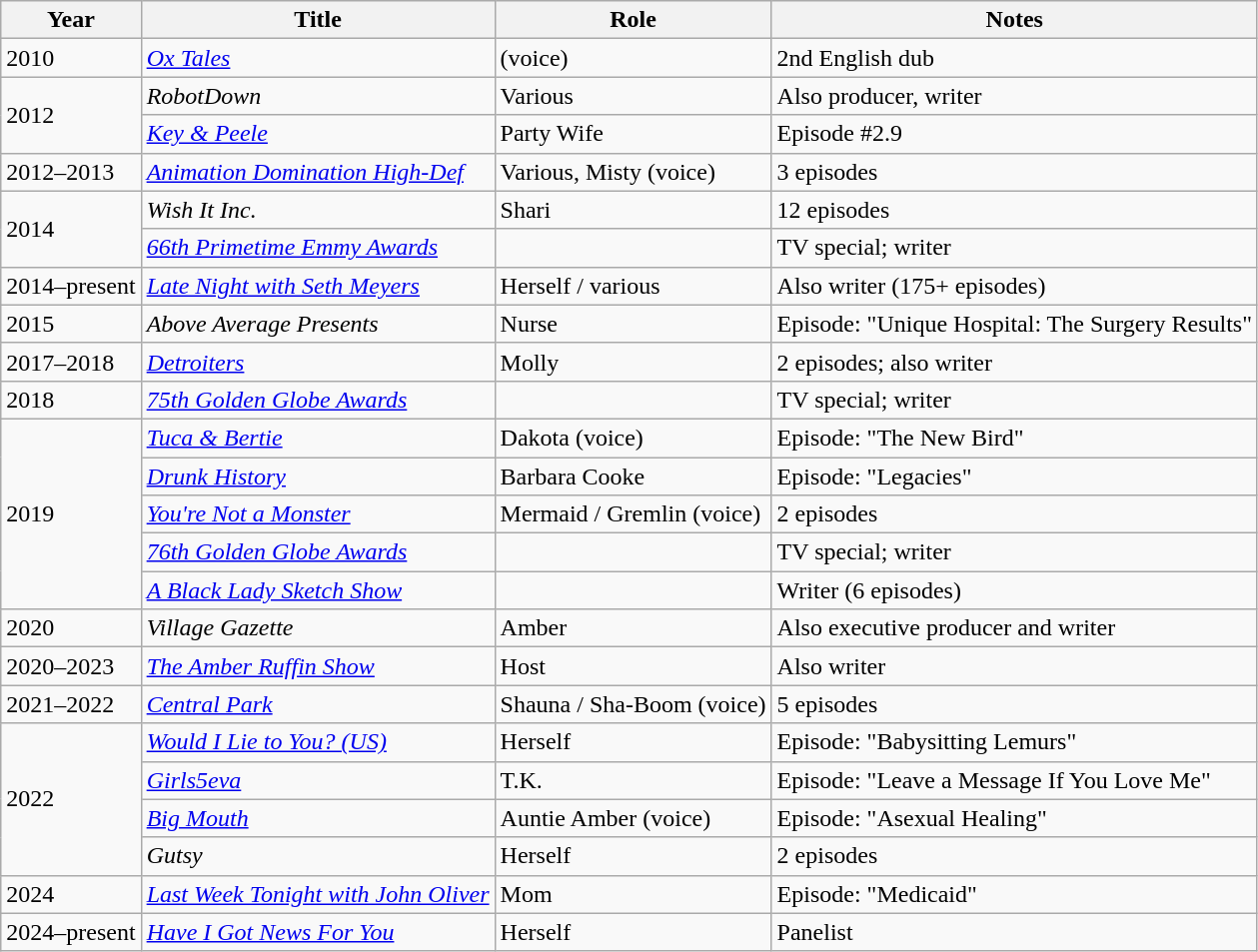<table class="wikitable sortable">
<tr>
<th>Year</th>
<th>Title</th>
<th>Role</th>
<th class="unsortable">Notes</th>
</tr>
<tr>
<td>2010</td>
<td><em><a href='#'>Ox Tales</a></em></td>
<td>(voice)</td>
<td>2nd English dub</td>
</tr>
<tr>
<td rowspan="2">2012</td>
<td><em>RobotDown</em></td>
<td>Various</td>
<td>Also producer, writer</td>
</tr>
<tr>
<td><em><a href='#'>Key & Peele</a></em></td>
<td>Party Wife</td>
<td>Episode #2.9</td>
</tr>
<tr>
<td>2012–2013</td>
<td><em><a href='#'>Animation Domination High-Def</a></em></td>
<td>Various, Misty (voice)</td>
<td>3 episodes</td>
</tr>
<tr>
<td rowspan="2">2014</td>
<td><em>Wish It Inc.</em></td>
<td>Shari</td>
<td>12 episodes</td>
</tr>
<tr>
<td><em><a href='#'>66th Primetime Emmy Awards</a></em></td>
<td></td>
<td>TV special; writer</td>
</tr>
<tr>
<td>2014–present</td>
<td><em><a href='#'>Late Night with Seth Meyers</a></em></td>
<td>Herself / various</td>
<td>Also writer (175+ episodes)</td>
</tr>
<tr>
<td>2015</td>
<td><em>Above Average Presents</em></td>
<td>Nurse</td>
<td>Episode: "Unique Hospital: The Surgery Results"</td>
</tr>
<tr>
<td>2017–2018</td>
<td><em><a href='#'>Detroiters</a></em></td>
<td>Molly</td>
<td>2 episodes; also writer</td>
</tr>
<tr>
<td>2018</td>
<td><em><a href='#'>75th Golden Globe Awards</a></em></td>
<td></td>
<td>TV special; writer</td>
</tr>
<tr>
<td rowspan="5">2019</td>
<td><em><a href='#'>Tuca & Bertie</a></em></td>
<td>Dakota (voice)</td>
<td>Episode: "The New Bird"</td>
</tr>
<tr>
<td><em><a href='#'>Drunk History</a></em></td>
<td>Barbara Cooke</td>
<td>Episode: "Legacies"</td>
</tr>
<tr>
<td><em><a href='#'>You're Not a Monster</a></em></td>
<td>Mermaid / Gremlin (voice)</td>
<td>2 episodes</td>
</tr>
<tr>
<td><em><a href='#'>76th Golden Globe Awards</a></em></td>
<td></td>
<td>TV special; writer</td>
</tr>
<tr>
<td><em><a href='#'>A Black Lady Sketch Show</a></em></td>
<td></td>
<td>Writer (6 episodes)</td>
</tr>
<tr>
<td>2020</td>
<td><em>Village Gazette</em></td>
<td>Amber</td>
<td>Also executive producer and writer</td>
</tr>
<tr>
<td>2020–2023</td>
<td><em><a href='#'>The Amber Ruffin Show</a></em></td>
<td>Host</td>
<td>Also writer</td>
</tr>
<tr>
<td>2021–2022</td>
<td><a href='#'><em>Central Park</em></a></td>
<td>Shauna / Sha-Boom (voice)</td>
<td>5 episodes</td>
</tr>
<tr>
<td rowspan="4">2022</td>
<td><em><a href='#'>Would I Lie to You? (US)</a></em></td>
<td>Herself</td>
<td>Episode: "Babysitting Lemurs"</td>
</tr>
<tr>
<td><em><a href='#'>Girls5eva</a></em></td>
<td>T.K.</td>
<td>Episode: "Leave a Message If You Love Me"</td>
</tr>
<tr>
<td><em><a href='#'>Big Mouth</a></em></td>
<td>Auntie Amber (voice)</td>
<td>Episode: "Asexual Healing"</td>
</tr>
<tr>
<td><em>Gutsy</em></td>
<td>Herself</td>
<td>2 episodes</td>
</tr>
<tr>
<td>2024</td>
<td><em><a href='#'>Last Week Tonight with John Oliver</a></em></td>
<td>Mom</td>
<td>Episode: "Medicaid"</td>
</tr>
<tr>
<td>2024–present</td>
<td><em><a href='#'>Have I Got News For You</a></em></td>
<td>Herself</td>
<td>Panelist<em></em></td>
</tr>
</table>
